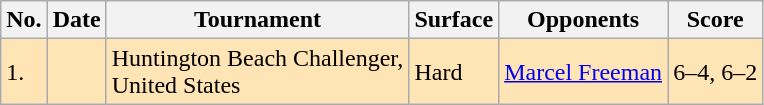<table class="sortable wikitable">
<tr>
<th>No.</th>
<th>Date</th>
<th>Tournament</th>
<th>Surface</th>
<th>Opponents</th>
<th class="unsortable">Score</th>
</tr>
<tr style="background:moccasin;">
<td>1.</td>
<td></td>
<td>Huntington Beach Challenger,<br>United States</td>
<td>Hard</td>
<td> <a href='#'>Marcel Freeman</a></td>
<td>6–4, 6–2</td>
</tr>
</table>
